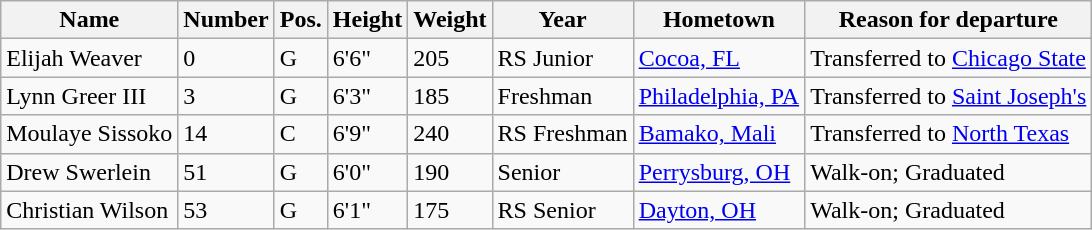<table class="wikitable sortable" border="1">
<tr>
<th>Name</th>
<th>Number</th>
<th>Pos.</th>
<th>Height</th>
<th>Weight</th>
<th>Year</th>
<th>Hometown</th>
<th class="unsortable">Reason for departure</th>
</tr>
<tr>
<td>Elijah Weaver</td>
<td>0</td>
<td>G</td>
<td>6'6"</td>
<td>205</td>
<td>RS Junior</td>
<td><a href='#'>Cocoa, FL</a></td>
<td>Transferred to <a href='#'>Chicago State</a></td>
</tr>
<tr>
<td>Lynn Greer III</td>
<td>3</td>
<td>G</td>
<td>6'3"</td>
<td>185</td>
<td>Freshman</td>
<td><a href='#'>Philadelphia, PA</a></td>
<td>Transferred to <a href='#'>Saint Joseph's</a></td>
</tr>
<tr>
<td>Moulaye Sissoko</td>
<td>14</td>
<td>C</td>
<td>6'9"</td>
<td>240</td>
<td>RS Freshman</td>
<td><a href='#'>Bamako, Mali</a></td>
<td>Transferred to <a href='#'>North Texas</a></td>
</tr>
<tr>
<td>Drew Swerlein</td>
<td>51</td>
<td>G</td>
<td>6'0"</td>
<td>190</td>
<td>Senior</td>
<td><a href='#'>Perrysburg, OH</a></td>
<td>Walk-on; Graduated</td>
</tr>
<tr>
<td>Christian Wilson</td>
<td>53</td>
<td>G</td>
<td>6'1"</td>
<td>175</td>
<td>RS Senior</td>
<td><a href='#'>Dayton, OH</a></td>
<td>Walk-on; Graduated</td>
</tr>
</table>
